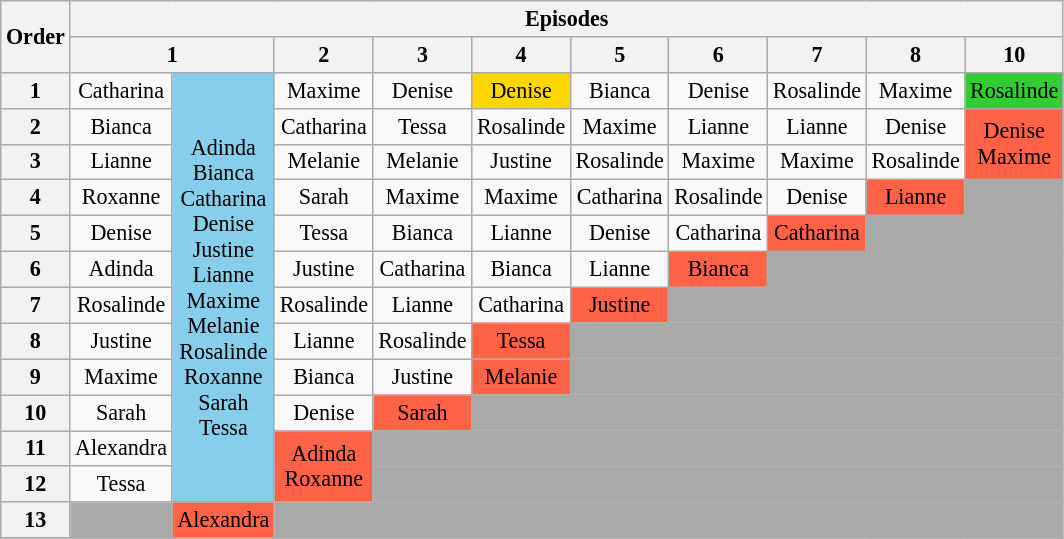<table class="wikitable" style="text-align:center; font-size:92%">
<tr>
<th rowspan=2>Order</th>
<th colspan="10">Episodes</th>
</tr>
<tr>
<th colspan=2>1</th>
<th>2</th>
<th>3</th>
<th>4</th>
<th>5</th>
<th>6</th>
<th>7</th>
<th>8</th>
<th>10</th>
</tr>
<tr>
<th>1</th>
<td>Catharina</td>
<td rowspan="12"bgcolor="skyblue">Adinda <br> Bianca <br> Catharina <br>Denise <br>Justine <br>Lianne <br>Maxime <br>Melanie <br> Rosalinde <br> Roxanne<br>Sarah <br>Tessa</td>
<td>Maxime</td>
<td>Denise</td>
<td bgcolor="gold">Denise</td>
<td>Bianca</td>
<td>Denise</td>
<td>Rosalinde</td>
<td>Maxime</td>
<td bgcolor="limegreen" width="50px">Rosalinde</td>
</tr>
<tr>
<th>2</th>
<td>Bianca</td>
<td>Catharina</td>
<td>Tessa</td>
<td>Rosalinde</td>
<td>Maxime</td>
<td>Lianne</td>
<td>Lianne</td>
<td>Denise</td>
<td rowspan="2" bgcolor="tomato">Denise<br>Maxime</td>
</tr>
<tr>
<th>3</th>
<td>Lianne</td>
<td>Melanie</td>
<td>Melanie</td>
<td>Justine</td>
<td>Rosalinde</td>
<td>Maxime</td>
<td>Maxime</td>
<td>Rosalinde</td>
</tr>
<tr>
<th>4</th>
<td>Roxanne</td>
<td>Sarah</td>
<td>Maxime</td>
<td>Maxime</td>
<td>Catharina</td>
<td>Rosalinde</td>
<td>Denise</td>
<td bgcolor="tomato">Lianne</td>
<td bgcolor="darkgray"></td>
</tr>
<tr>
<th>5</th>
<td>Denise</td>
<td>Tessa</td>
<td>Bianca</td>
<td>Lianne</td>
<td>Denise</td>
<td>Catharina</td>
<td bgcolor="tomato">Catharina</td>
<td colspan="2" bgcolor="darkgray"></td>
</tr>
<tr>
<th>6</th>
<td>Adinda</td>
<td>Justine</td>
<td>Catharina</td>
<td>Bianca</td>
<td>Lianne</td>
<td bgcolor="tomato">Bianca</td>
<td colspan="3" bgcolor="darkgray"></td>
</tr>
<tr>
<th>7</th>
<td>Rosalinde</td>
<td>Rosalinde</td>
<td>Lianne</td>
<td>Catharina</td>
<td bgcolor="tomato">Justine</td>
<td colspan="4" bgcolor="darkgray"></td>
</tr>
<tr>
<th>8</th>
<td>Justine</td>
<td>Lianne</td>
<td>Rosalinde</td>
<td bgcolor="tomato">Tessa</td>
<td colspan="5" bgcolor="darkgray"></td>
</tr>
<tr>
<th>9</th>
<td>Maxime</td>
<td>Bianca</td>
<td>Justine</td>
<td bgcolor="tomato">Melanie</td>
<td colspan="5" bgcolor="darkgray"></td>
</tr>
<tr>
<th>10</th>
<td>Sarah</td>
<td>Denise</td>
<td bgcolor="tomato">Sarah</td>
<td colspan="6" bgcolor="darkgray"></td>
</tr>
<tr>
<th>11</th>
<td>Alexandra</td>
<td rowspan="2" bgcolor="tomato">Adinda<br>Roxanne</td>
<td colspan="7" bgcolor="darkgray"></td>
</tr>
<tr>
<th>12</th>
<td>Tessa</td>
<td colspan="8" bgcolor="darkgray"></td>
</tr>
<tr>
<th>13</th>
<td bgcolor="darkgray"></td>
<td bgcolor="tomato">Alexandra</td>
<td colspan="9" bgcolor="darkgray"></td>
</tr>
<tr>
</tr>
</table>
